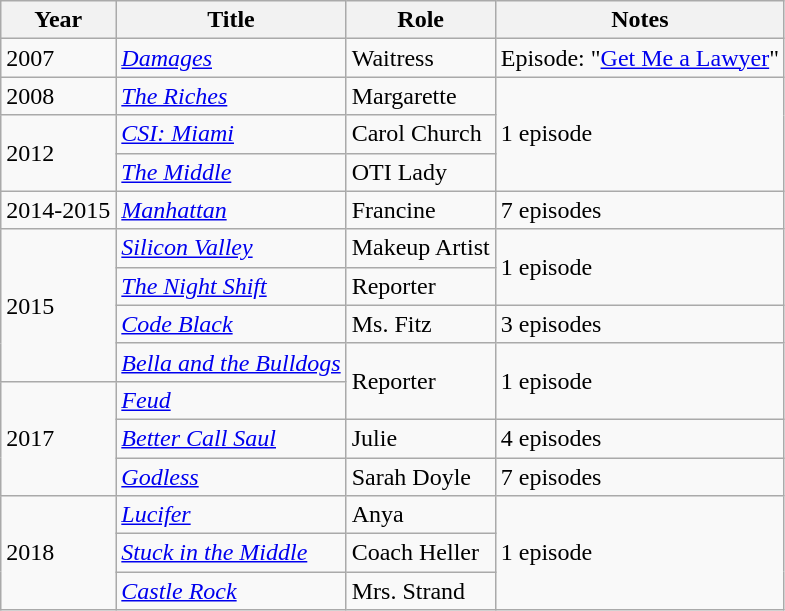<table class="wikitable sortable">
<tr>
<th>Year</th>
<th>Title</th>
<th>Role</th>
<th class="unsortable">Notes</th>
</tr>
<tr>
<td>2007</td>
<td><em><a href='#'>Damages</a></em></td>
<td>Waitress</td>
<td>Episode: "<a href='#'>Get Me a Lawyer</a>"</td>
</tr>
<tr>
<td>2008</td>
<td><em><a href='#'>The Riches</a></em></td>
<td>Margarette</td>
<td rowspan="3">1 episode</td>
</tr>
<tr>
<td rowspan="2">2012</td>
<td><em><a href='#'>CSI: Miami</a></em></td>
<td>Carol Church</td>
</tr>
<tr>
<td><em><a href='#'>The Middle</a></em></td>
<td>OTI Lady</td>
</tr>
<tr>
<td>2014-2015</td>
<td><em><a href='#'>Manhattan</a></em></td>
<td>Francine</td>
<td>7 episodes</td>
</tr>
<tr>
<td rowspan="4">2015</td>
<td><em><a href='#'>Silicon Valley</a></em></td>
<td>Makeup Artist</td>
<td rowspan="2">1 episode</td>
</tr>
<tr>
<td><em><a href='#'>The Night Shift</a></em></td>
<td>Reporter</td>
</tr>
<tr>
<td><em><a href='#'>Code Black</a></em></td>
<td>Ms. Fitz</td>
<td>3 episodes</td>
</tr>
<tr>
<td><em><a href='#'>Bella and the Bulldogs</a></em></td>
<td rowspan="2">Reporter</td>
<td rowspan="2">1 episode</td>
</tr>
<tr>
<td rowspan="3">2017</td>
<td><em><a href='#'>Feud</a></em></td>
</tr>
<tr>
<td><em><a href='#'>Better Call Saul</a></em></td>
<td>Julie</td>
<td>4 episodes</td>
</tr>
<tr>
<td><em><a href='#'>Godless</a></em></td>
<td>Sarah Doyle</td>
<td>7 episodes</td>
</tr>
<tr>
<td rowspan="3">2018</td>
<td><em><a href='#'>Lucifer</a></em></td>
<td>Anya</td>
<td rowspan="3">1 episode</td>
</tr>
<tr>
<td><em><a href='#'>Stuck in the Middle</a></em></td>
<td>Coach Heller</td>
</tr>
<tr>
<td><em><a href='#'>Castle Rock</a></em></td>
<td>Mrs. Strand</td>
</tr>
</table>
